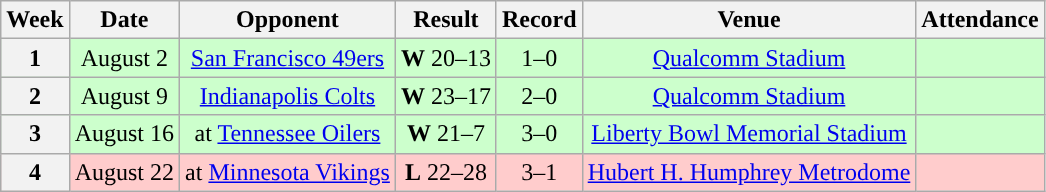<table class="wikitable" style="text-align:center">
<tr>
<th>Week</th>
<th>Date</th>
<th>Opponent</th>
<th>Result</th>
<th>Record</th>
<th>Venue</th>
<th>Attendance</th>
</tr>
<tr style="background: #cfc;">
<th>1</th>
<td>August 2</td>
<td><a href='#'>San Francisco 49ers</a></td>
<td><strong>W</strong> 20–13</td>
<td>1–0</td>
<td><a href='#'>Qualcomm Stadium</a></td>
<td></td>
</tr>
<tr style="background: #cfc;">
<th>2</th>
<td>August 9</td>
<td><a href='#'>Indianapolis Colts</a></td>
<td><strong>W</strong> 23–17</td>
<td>2–0</td>
<td><a href='#'>Qualcomm Stadium</a></td>
<td></td>
</tr>
<tr style="background: #cfc;">
<th>3</th>
<td>August 16</td>
<td>at <a href='#'>Tennessee Oilers</a></td>
<td><strong>W</strong> 21–7</td>
<td>3–0</td>
<td><a href='#'>Liberty Bowl Memorial Stadium</a></td>
<td></td>
</tr>
<tr style="background: #fcc;">
<th>4</th>
<td>August 22</td>
<td>at <a href='#'>Minnesota Vikings</a></td>
<td><strong>L</strong> 22–28</td>
<td>3–1</td>
<td><a href='#'>Hubert H. Humphrey Metrodome</a></td>
<td></td>
</tr>
</table>
